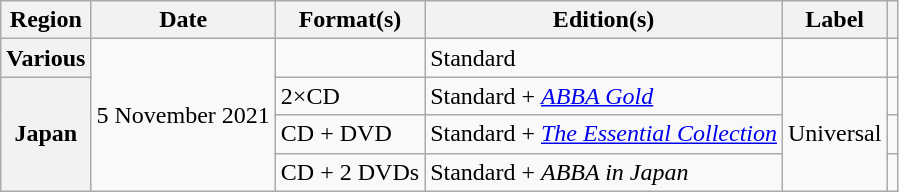<table class="wikitable plainrowheaders">
<tr>
<th scope="col">Region</th>
<th scope="col">Date</th>
<th scope="col">Format(s)</th>
<th scope="col">Edition(s)</th>
<th scope="col">Label</th>
<th scope="col"></th>
</tr>
<tr>
<th scope="row">Various</th>
<td rowspan="4">5 November 2021</td>
<td></td>
<td>Standard</td>
<td></td>
<td></td>
</tr>
<tr>
<th scope="row" rowspan="3">Japan</th>
<td>2×CD</td>
<td>Standard + <em><a href='#'>ABBA Gold</a></em></td>
<td rowspan="3">Universal</td>
<td></td>
</tr>
<tr>
<td>CD + DVD</td>
<td>Standard + <em><a href='#'>The Essential Collection</a></em></td>
<td></td>
</tr>
<tr>
<td>CD + 2 DVDs</td>
<td>Standard + <em>ABBA in Japan</em></td>
<td></td>
</tr>
</table>
